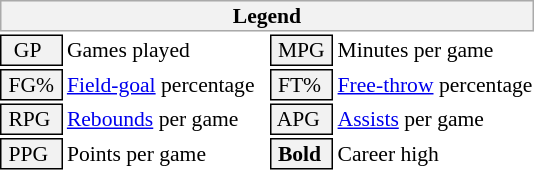<table class="toccolours" style="font-size: 90%; white-space: nowrap;">
<tr>
<th colspan="6" style="background:#f2f2f2; border:1px solid #aaa;">Legend</th>
</tr>
<tr>
<td style="background:#f2f2f2; border:1px solid black;">  GP</td>
<td>Games played</td>
<td style="background:#f2f2f2; border:1px solid black;"> MPG </td>
<td>Minutes per game</td>
</tr>
<tr>
<td style="background:#f2f2f2; border:1px solid black;"> FG% </td>
<td style="padding-right: 8px"><a href='#'>Field-goal</a> percentage</td>
<td style="background:#f2f2f2; border:1px solid black;"> FT% </td>
<td><a href='#'>Free-throw</a> percentage</td>
</tr>
<tr>
<td style="background:#f2f2f2; border:1px solid black;"> RPG </td>
<td><a href='#'>Rebounds</a> per game</td>
<td style="background:#f2f2f2; border:1px solid black;"> APG </td>
<td><a href='#'>Assists</a> per game</td>
</tr>
<tr>
<td style="background:#f2f2f2; border:1px solid black;"> PPG </td>
<td>Points per game</td>
<td style="background-color: #F2F2F2; border: 1px solid black"> <strong>Bold</strong> </td>
<td>Career high</td>
</tr>
<tr>
</tr>
</table>
